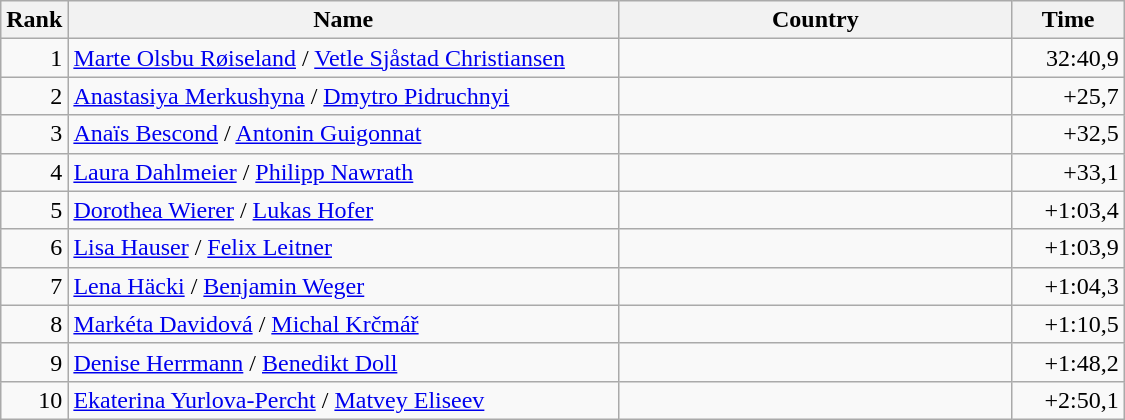<table class="wikitable" style="width: 750px;">
<tr class="hintergrundfarbe5">
<th width="5%">Rank</th>
<th>Name</th>
<th width="35%">Country</th>
<th width="10%">Time</th>
</tr>
<tr>
<td align="right">1</td>
<td><a href='#'>Marte Olsbu Røiseland</a> / <a href='#'>Vetle Sjåstad Christiansen</a></td>
<td></td>
<td align="right">32:40,9</td>
</tr>
<tr>
<td align="right">2</td>
<td><a href='#'>Anastasiya Merkushyna</a> / <a href='#'>Dmytro Pidruchnyi</a></td>
<td></td>
<td align="right">+25,7</td>
</tr>
<tr>
<td align="right">3</td>
<td><a href='#'>Anaïs Bescond</a> / <a href='#'>Antonin Guigonnat</a></td>
<td></td>
<td align="right">+32,5</td>
</tr>
<tr>
<td align="right">4</td>
<td><a href='#'>Laura Dahlmeier</a> / <a href='#'>Philipp Nawrath</a></td>
<td></td>
<td align="right">+33,1</td>
</tr>
<tr>
<td align="right">5</td>
<td><a href='#'>Dorothea Wierer</a> / <a href='#'>Lukas Hofer</a></td>
<td></td>
<td align="right">+1:03,4</td>
</tr>
<tr>
<td align="right">6</td>
<td><a href='#'>Lisa Hauser</a> / <a href='#'>Felix Leitner</a></td>
<td></td>
<td align="right">+1:03,9</td>
</tr>
<tr>
<td align="right">7</td>
<td><a href='#'>Lena Häcki</a> / <a href='#'>Benjamin Weger</a></td>
<td></td>
<td align="right">+1:04,3</td>
</tr>
<tr>
<td align="right">8</td>
<td><a href='#'>Markéta Davidová</a> / <a href='#'>Michal Krčmář</a></td>
<td></td>
<td align="right">+1:10,5</td>
</tr>
<tr>
<td align="right">9</td>
<td><a href='#'>Denise Herrmann</a> / <a href='#'>Benedikt Doll</a></td>
<td></td>
<td align="right">+1:48,2</td>
</tr>
<tr>
<td align="right">10</td>
<td><a href='#'>Ekaterina Yurlova-Percht</a> / <a href='#'>Matvey Eliseev</a></td>
<td></td>
<td align="right">+2:50,1</td>
</tr>
</table>
